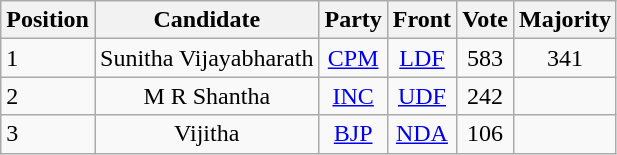<table class="wikitable">
<tr>
<th scope="col">Position</th>
<th scope="col">Candidate</th>
<th scope="col">Party</th>
<th scope="col">Front</th>
<th scope="col">Vote</th>
<th scope="col">Majority</th>
</tr>
<tr>
<td>1</td>
<td align="center">Sunitha Vijayabharath</td>
<td align="center"><a href='#'>CPM</a></td>
<td align="center"><a href='#'>LDF</a></td>
<td align="center">583</td>
<td align="center">341</td>
</tr>
<tr>
<td>2</td>
<td align="center">M R Shantha</td>
<td align="center"><a href='#'>INC</a></td>
<td align="center"><a href='#'>UDF</a></td>
<td align="center">242</td>
<td align="center"></td>
</tr>
<tr>
<td>3</td>
<td align="center">Vijitha</td>
<td align="center"><a href='#'>BJP</a></td>
<td align="center"><a href='#'>NDA</a></td>
<td align="center">106</td>
<td align="center"></td>
</tr>
</table>
